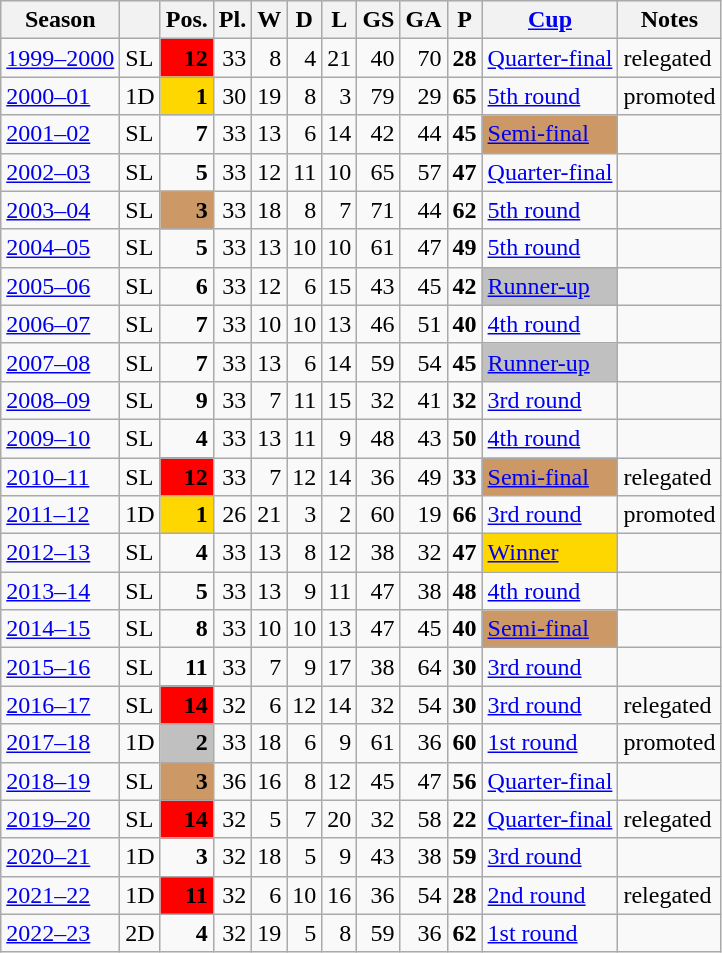<table class="wikitable">
<tr style="background:#efefef;">
<th>Season</th>
<th></th>
<th>Pos.</th>
<th>Pl.</th>
<th>W</th>
<th>D</th>
<th>L</th>
<th>GS</th>
<th>GA</th>
<th>P</th>
<th><a href='#'>Cup</a></th>
<th>Notes</th>
</tr>
<tr>
<td><a href='#'>1999–2000</a></td>
<td>SL</td>
<td style="background:red; text-align:right;"><strong>12</strong></td>
<td align=right>33</td>
<td align=right>8</td>
<td align=right>4</td>
<td align=right>21</td>
<td align=right>40</td>
<td align=right>70</td>
<td align=right><strong>28</strong></td>
<td><a href='#'>Quarter-final</a></td>
<td>relegated</td>
</tr>
<tr>
<td><a href='#'>2000–01</a></td>
<td>1D</td>
<td style="text-align:right; background:gold;"><strong>1</strong></td>
<td align=right>30</td>
<td align=right>19</td>
<td align=right>8</td>
<td align=right>3</td>
<td align=right>79</td>
<td align=right>29</td>
<td align=right><strong>65</strong></td>
<td><a href='#'>5th round</a></td>
<td>promoted</td>
</tr>
<tr>
<td><a href='#'>2001–02</a></td>
<td>SL</td>
<td align=right><strong>7</strong></td>
<td align=right>33</td>
<td align=right>13</td>
<td align=right>6</td>
<td align=right>14</td>
<td align=right>42</td>
<td align=right>44</td>
<td align=right><strong>45</strong></td>
<td style="background:#c96;"><a href='#'>Semi-final</a></td>
<td></td>
</tr>
<tr>
<td><a href='#'>2002–03</a></td>
<td>SL</td>
<td align=right><strong>5</strong></td>
<td align=right>33</td>
<td align=right>12</td>
<td align=right>11</td>
<td align=right>10</td>
<td align=right>65</td>
<td align=right>57</td>
<td align=right><strong>47</strong></td>
<td><a href='#'>Quarter-final</a></td>
<td></td>
</tr>
<tr>
<td><a href='#'>2003–04</a></td>
<td>SL</td>
<td style="text-align:right; background:#c96;"><strong>3</strong></td>
<td align=right>33</td>
<td align=right>18</td>
<td align=right>8</td>
<td align=right>7</td>
<td align=right>71</td>
<td align=right>44</td>
<td align=right><strong>62</strong></td>
<td><a href='#'>5th round</a></td>
<td></td>
</tr>
<tr>
<td><a href='#'>2004–05</a></td>
<td>SL</td>
<td align=right><strong>5</strong></td>
<td align=right>33</td>
<td align=right>13</td>
<td align=right>10</td>
<td align=right>10</td>
<td align=right>61</td>
<td align=right>47</td>
<td align=right><strong>49</strong></td>
<td><a href='#'>5th round</a></td>
<td></td>
</tr>
<tr>
<td><a href='#'>2005–06</a></td>
<td>SL</td>
<td align=right><strong>6</strong></td>
<td align=right>33</td>
<td align=right>12</td>
<td align=right>6</td>
<td align=right>15</td>
<td align=right>43</td>
<td align=right>45</td>
<td align=right><strong>42</strong></td>
<td style="background:silver;"><a href='#'>Runner-up</a></td>
<td></td>
</tr>
<tr>
<td><a href='#'>2006–07</a></td>
<td>SL</td>
<td align=right><strong>7</strong></td>
<td align=right>33</td>
<td align=right>10</td>
<td align=right>10</td>
<td align=right>13</td>
<td align=right>46</td>
<td align=right>51</td>
<td align=right><strong>40</strong></td>
<td><a href='#'>4th round</a></td>
<td></td>
</tr>
<tr>
<td><a href='#'>2007–08</a></td>
<td>SL</td>
<td align=right><strong>7</strong></td>
<td align=right>33</td>
<td align=right>13</td>
<td align=right>6</td>
<td align=right>14</td>
<td align=right>59</td>
<td align=right>54</td>
<td align=right><strong>45</strong></td>
<td style="background:silver;"><a href='#'>Runner-up</a></td>
<td></td>
</tr>
<tr>
<td><a href='#'>2008–09</a></td>
<td>SL</td>
<td align=right><strong>9</strong></td>
<td align=right>33</td>
<td align=right>7</td>
<td align=right>11</td>
<td align=right>15</td>
<td align=right>32</td>
<td align=right>41</td>
<td align=right><strong>32</strong></td>
<td><a href='#'>3rd round</a></td>
<td></td>
</tr>
<tr>
<td><a href='#'>2009–10</a></td>
<td>SL</td>
<td align=right><strong>4</strong></td>
<td align=right>33</td>
<td align=right>13</td>
<td align=right>11</td>
<td align=right>9</td>
<td align=right>48</td>
<td align=right>43</td>
<td align=right><strong>50</strong></td>
<td><a href='#'>4th round</a></td>
<td></td>
</tr>
<tr>
<td><a href='#'>2010–11</a></td>
<td>SL</td>
<td style="background:red; text-align:right;"><strong>12</strong></td>
<td align=right>33</td>
<td align=right>7</td>
<td align=right>12</td>
<td align=right>14</td>
<td align=right>36</td>
<td align=right>49</td>
<td align=right><strong>33</strong></td>
<td style="background:#c96;"><a href='#'>Semi-final</a></td>
<td>relegated</td>
</tr>
<tr>
<td><a href='#'>2011–12</a></td>
<td>1D</td>
<td style="background:gold; text-align:right;"><strong>1</strong></td>
<td align=right>26</td>
<td align=right>21</td>
<td align=right>3</td>
<td align=right>2</td>
<td align=right>60</td>
<td align=right>19</td>
<td align=right><strong>66</strong></td>
<td><a href='#'>3rd round</a></td>
<td>promoted</td>
</tr>
<tr>
<td><a href='#'>2012–13</a></td>
<td>SL</td>
<td align=right><strong>4</strong></td>
<td align=right>33</td>
<td align=right>13</td>
<td align=right>8</td>
<td align=right>12</td>
<td align=right>38</td>
<td align=right>32</td>
<td align=right><strong>47</strong></td>
<td bgcolor=gold><a href='#'>Winner</a></td>
<td></td>
</tr>
<tr>
<td><a href='#'>2013–14</a></td>
<td>SL</td>
<td align=right><strong>5</strong></td>
<td align=right>33</td>
<td align=right>13</td>
<td align=right>9</td>
<td align=right>11</td>
<td align=right>47</td>
<td align=right>38</td>
<td align=right><strong>48</strong></td>
<td><a href='#'>4th round</a></td>
<td></td>
</tr>
<tr>
<td><a href='#'>2014–15</a></td>
<td>SL</td>
<td align=right><strong>8</strong></td>
<td align=right>33</td>
<td align=right>10</td>
<td align=right>10</td>
<td align=right>13</td>
<td align=right>47</td>
<td align=right>45</td>
<td align=right><strong>40</strong></td>
<td style="background:#c96;"><a href='#'>Semi-final</a></td>
<td></td>
</tr>
<tr>
<td><a href='#'>2015–16</a></td>
<td>SL</td>
<td align=right><strong>11</strong></td>
<td align=right>33</td>
<td align=right>7</td>
<td align=right>9</td>
<td align=right>17</td>
<td align=right>38</td>
<td align=right>64</td>
<td align=right><strong>30</strong></td>
<td><a href='#'>3rd round</a></td>
<td></td>
</tr>
<tr>
<td><a href='#'>2016–17</a></td>
<td>SL</td>
<td style="background:red; text-align:right;"><strong>14</strong></td>
<td align=right>32</td>
<td align=right>6</td>
<td align=right>12</td>
<td align=right>14</td>
<td align=right>32</td>
<td align=right>54</td>
<td align=right><strong>30</strong></td>
<td><a href='#'>3rd round</a></td>
<td>relegated</td>
</tr>
<tr>
<td><a href='#'>2017–18</a></td>
<td>1D</td>
<td style="background:silver; text-align:right;"><strong>2</strong></td>
<td align=right>33</td>
<td align=right>18</td>
<td align=right>6</td>
<td align=right>9</td>
<td align=right>61</td>
<td align=right>36</td>
<td align=right><strong>60</strong></td>
<td><a href='#'>1st round</a></td>
<td>promoted</td>
</tr>
<tr>
<td><a href='#'>2018–19</a></td>
<td>SL</td>
<td style="text-align:right; background:#c96;"><strong>3</strong></td>
<td align=right>36</td>
<td align=right>16</td>
<td align=right>8</td>
<td align=right>12</td>
<td align=right>45</td>
<td align=right>47</td>
<td align=right><strong>56</strong></td>
<td><a href='#'>Quarter-final</a></td>
<td></td>
</tr>
<tr>
<td><a href='#'>2019–20</a></td>
<td>SL</td>
<td style="background:red; text-align:right;"><strong>14</strong></td>
<td align=right>32</td>
<td align=right>5</td>
<td align=right>7</td>
<td align=right>20</td>
<td align=right>32</td>
<td align=right>58</td>
<td align=right><strong>22</strong></td>
<td><a href='#'>Quarter-final</a></td>
<td>relegated</td>
</tr>
<tr>
<td><a href='#'>2020–21</a></td>
<td>1D</td>
<td align=right><strong>3</strong></td>
<td align=right>32</td>
<td align=right>18</td>
<td align=right>5</td>
<td align=right>9</td>
<td align=right>43</td>
<td align=right>38</td>
<td align=right><strong>59</strong></td>
<td><a href='#'>3rd round</a></td>
<td></td>
</tr>
<tr>
<td><a href='#'>2021–22</a></td>
<td>1D</td>
<td style="background:red; text-align:right;"><strong>11</strong></td>
<td align=right>32</td>
<td align=right>6</td>
<td align=right>10</td>
<td align=right>16</td>
<td align=right>36</td>
<td align=right>54</td>
<td align=right><strong>28</strong></td>
<td><a href='#'>2nd round</a></td>
<td>relegated</td>
</tr>
<tr>
<td><a href='#'>2022–23</a></td>
<td>2D</td>
<td align=right><strong>4</strong></td>
<td align=right>32</td>
<td align=right>19</td>
<td align=right>5</td>
<td align=right>8</td>
<td align=right>59</td>
<td align=right>36</td>
<td align=right><strong>62</strong></td>
<td><a href='#'>1st round</a></td>
<td></td>
</tr>
</table>
